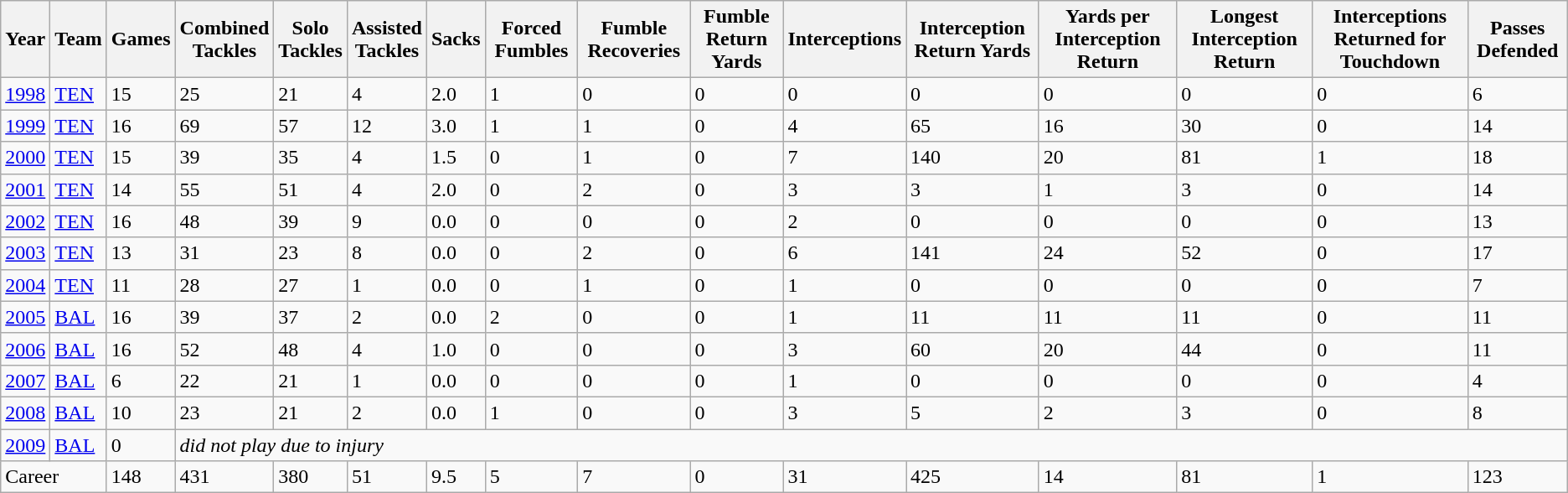<table class="wikitable">
<tr>
<th>Year</th>
<th>Team</th>
<th>Games</th>
<th>Combined<br>Tackles</th>
<th>Solo<br>Tackles</th>
<th>Assisted<br>Tackles</th>
<th>Sacks</th>
<th>Forced Fumbles</th>
<th>Fumble Recoveries</th>
<th>Fumble Return Yards</th>
<th>Interceptions</th>
<th>Interception Return Yards</th>
<th>Yards per Interception Return</th>
<th>Longest Interception Return</th>
<th>Interceptions Returned for Touchdown</th>
<th>Passes Defended</th>
</tr>
<tr>
<td><a href='#'>1998</a></td>
<td><a href='#'>TEN</a></td>
<td>15</td>
<td>25</td>
<td>21</td>
<td>4</td>
<td>2.0</td>
<td>1</td>
<td>0</td>
<td>0</td>
<td>0</td>
<td>0</td>
<td>0</td>
<td>0</td>
<td>0</td>
<td>6</td>
</tr>
<tr>
<td><a href='#'>1999</a></td>
<td><a href='#'>TEN</a></td>
<td>16</td>
<td>69</td>
<td>57</td>
<td>12</td>
<td>3.0</td>
<td>1</td>
<td>1</td>
<td>0</td>
<td>4</td>
<td>65</td>
<td>16</td>
<td>30</td>
<td>0</td>
<td>14</td>
</tr>
<tr>
<td><a href='#'>2000</a></td>
<td><a href='#'>TEN</a></td>
<td>15</td>
<td>39</td>
<td>35</td>
<td>4</td>
<td>1.5</td>
<td>0</td>
<td>1</td>
<td>0</td>
<td>7</td>
<td>140</td>
<td>20</td>
<td>81</td>
<td>1</td>
<td>18</td>
</tr>
<tr>
<td><a href='#'>2001</a></td>
<td><a href='#'>TEN</a></td>
<td>14</td>
<td>55</td>
<td>51</td>
<td>4</td>
<td>2.0</td>
<td>0</td>
<td>2</td>
<td>0</td>
<td>3</td>
<td>3</td>
<td>1</td>
<td>3</td>
<td>0</td>
<td>14</td>
</tr>
<tr>
<td><a href='#'>2002</a></td>
<td><a href='#'>TEN</a></td>
<td>16</td>
<td>48</td>
<td>39</td>
<td>9</td>
<td>0.0</td>
<td>0</td>
<td>0</td>
<td>0</td>
<td>2</td>
<td>0</td>
<td>0</td>
<td>0</td>
<td>0</td>
<td>13</td>
</tr>
<tr>
<td><a href='#'>2003</a></td>
<td><a href='#'>TEN</a></td>
<td>13</td>
<td>31</td>
<td>23</td>
<td>8</td>
<td>0.0</td>
<td>0</td>
<td>2</td>
<td>0</td>
<td>6</td>
<td>141</td>
<td>24</td>
<td>52</td>
<td>0</td>
<td>17</td>
</tr>
<tr>
<td><a href='#'>2004</a></td>
<td><a href='#'>TEN</a></td>
<td>11</td>
<td>28</td>
<td>27</td>
<td>1</td>
<td>0.0</td>
<td>0</td>
<td>1</td>
<td>0</td>
<td>1</td>
<td>0</td>
<td>0</td>
<td>0</td>
<td>0</td>
<td>7</td>
</tr>
<tr>
<td><a href='#'>2005</a></td>
<td><a href='#'>BAL</a></td>
<td>16</td>
<td>39</td>
<td>37</td>
<td>2</td>
<td>0.0</td>
<td>2</td>
<td>0</td>
<td>0</td>
<td>1</td>
<td>11</td>
<td>11</td>
<td>11</td>
<td>0</td>
<td>11</td>
</tr>
<tr>
<td><a href='#'>2006</a></td>
<td><a href='#'>BAL</a></td>
<td>16</td>
<td>52</td>
<td>48</td>
<td>4</td>
<td>1.0</td>
<td>0</td>
<td>0</td>
<td>0</td>
<td>3</td>
<td>60</td>
<td>20</td>
<td>44</td>
<td>0</td>
<td>11</td>
</tr>
<tr>
<td><a href='#'>2007</a></td>
<td><a href='#'>BAL</a></td>
<td>6</td>
<td>22</td>
<td>21</td>
<td>1</td>
<td>0.0</td>
<td>0</td>
<td>0</td>
<td>0</td>
<td>1</td>
<td>0</td>
<td>0</td>
<td>0</td>
<td>0</td>
<td>4</td>
</tr>
<tr>
<td><a href='#'>2008</a></td>
<td><a href='#'>BAL</a></td>
<td>10</td>
<td>23</td>
<td>21</td>
<td>2</td>
<td>0.0</td>
<td>1</td>
<td>0</td>
<td>0</td>
<td>3</td>
<td>5</td>
<td>2</td>
<td>3</td>
<td>0</td>
<td>8</td>
</tr>
<tr>
<td><a href='#'>2009</a></td>
<td><a href='#'>BAL</a></td>
<td>0</td>
<td colspan="13"><em>did not play due to injury</em></td>
</tr>
<tr>
<td colspan="2">Career</td>
<td>148</td>
<td>431</td>
<td>380</td>
<td>51</td>
<td>9.5</td>
<td>5</td>
<td>7</td>
<td>0</td>
<td>31</td>
<td>425</td>
<td>14</td>
<td>81</td>
<td>1</td>
<td>123</td>
</tr>
</table>
